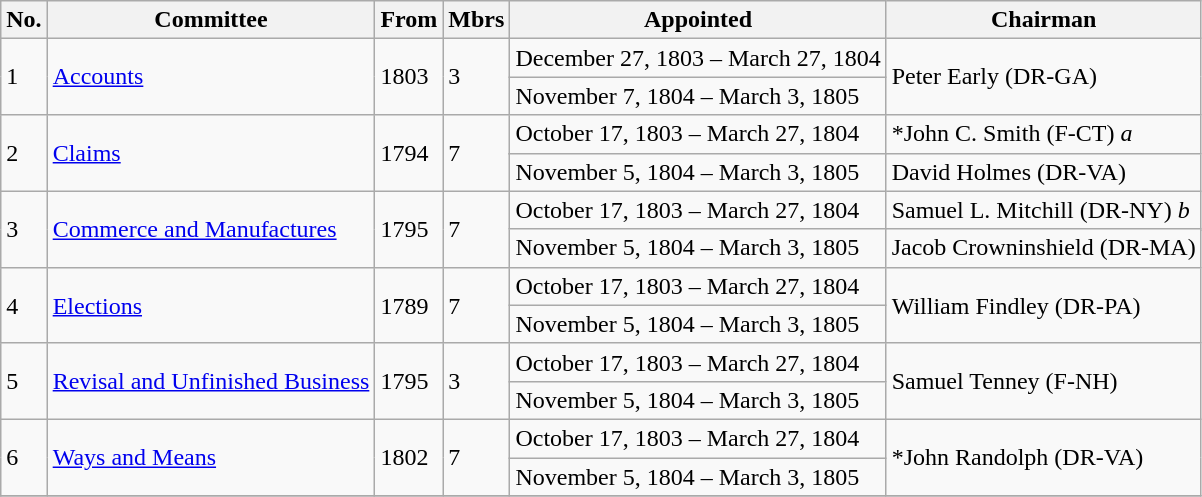<table class="wikitable">
<tr valign=bottom>
<th>No.</th>
<th>Committee</th>
<th>From</th>
<th>Mbrs</th>
<th>Appointed</th>
<th>Chairman</th>
</tr>
<tr>
<td rowspan=2>1</td>
<td rowspan=2><a href='#'>Accounts</a></td>
<td rowspan=2>1803</td>
<td rowspan=2>3</td>
<td>December 27, 1803 – March 27, 1804</td>
<td rowspan=2>Peter Early (DR-GA)</td>
</tr>
<tr>
<td>November 7, 1804 – March 3, 1805</td>
</tr>
<tr>
<td rowspan=3>2</td>
<td rowspan=3><a href='#'>Claims</a></td>
<td rowspan=3>1794</td>
<td rowspan=3>7</td>
<td>October 17, 1803 – March 27, 1804</td>
<td rowspan=2>*John C. Smith (F-CT) <em>a</em></td>
</tr>
<tr>
<td rowspan=2>November 5, 1804 – March 3, 1805</td>
</tr>
<tr>
<td>David Holmes (DR-VA)</td>
</tr>
<tr>
<td rowspan=3>3</td>
<td rowspan=3><a href='#'>Commerce and Manufactures</a></td>
<td rowspan=3>1795</td>
<td rowspan=3>7</td>
<td>October 17, 1803 – March 27, 1804</td>
<td rowspan=2>Samuel L. Mitchill (DR-NY) <em>b</em></td>
</tr>
<tr>
<td rowspan=2>November 5, 1804 – March 3, 1805</td>
</tr>
<tr>
<td>Jacob Crowninshield (DR-MA)</td>
</tr>
<tr>
<td rowspan=2>4</td>
<td rowspan=2><a href='#'>Elections</a></td>
<td rowspan=2>1789</td>
<td rowspan=2>7</td>
<td>October 17, 1803 – March 27, 1804</td>
<td rowspan=2>William Findley (DR-PA)</td>
</tr>
<tr>
<td>November 5, 1804 – March 3, 1805</td>
</tr>
<tr>
<td rowspan=2>5</td>
<td rowspan=2><a href='#'>Revisal and Unfinished Business</a></td>
<td rowspan=2>1795</td>
<td rowspan=2>3</td>
<td>October 17, 1803 – March 27, 1804</td>
<td rowspan=2>Samuel Tenney (F-NH)</td>
</tr>
<tr>
<td>November 5, 1804 – March 3, 1805</td>
</tr>
<tr>
<td rowspan=2>6</td>
<td rowspan=2><a href='#'>Ways and Means</a></td>
<td rowspan=2>1802</td>
<td rowspan=2>7</td>
<td>October 17, 1803 – March 27, 1804</td>
<td rowspan=2>*John Randolph (DR-VA)</td>
</tr>
<tr>
<td>November 5, 1804 – March 3, 1805</td>
</tr>
<tr>
</tr>
</table>
